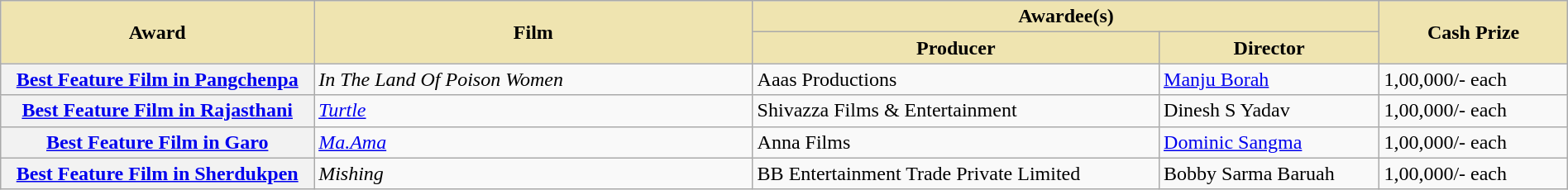<table class="wikitable plainrowheaders" style="width:100%">
<tr>
<th scope="col" rowspan="2" style="background-color:#EFE4B0;width:20%;">Award</th>
<th scope="col" rowspan="2" style="background-color:#EFE4B0;width:28%;">Film</th>
<th scope="col" colspan="2" style="background-color:#EFE4B0;width:40%;">Awardee(s)</th>
<th scope="col" rowspan="2" style="background-color:#EFE4B0;width:12%;">Cash Prize</th>
</tr>
<tr>
<th scope="col" style="background-color:#EFE4B0;">Producer</th>
<th scope="col" style="background-color:#EFE4B0;">Director</th>
</tr>
<tr>
<th scope="row"><a href='#'>Best Feature Film in Pangchenpa</a></th>
<td><em>In The Land Of Poison Women</em></td>
<td>Aaas Productions</td>
<td><a href='#'>Manju Borah</a></td>
<td> 1,00,000/- each</td>
</tr>
<tr>
<th scope="row"><a href='#'>Best Feature Film in Rajasthani</a></th>
<td><em><a href='#'>Turtle</a></em></td>
<td>Shivazza Films & Entertainment</td>
<td>Dinesh S Yadav</td>
<td> 1,00,000/- each</td>
</tr>
<tr>
<th scope="row"><a href='#'>Best Feature Film in Garo</a></th>
<td><em><a href='#'>Ma.Ama</a></em></td>
<td>Anna Films</td>
<td><a href='#'>Dominic Sangma</a></td>
<td> 1,00,000/- each</td>
</tr>
<tr>
<th scope="row"><a href='#'>Best Feature Film in Sherdukpen</a></th>
<td><em>Mishing</em></td>
<td>BB Entertainment Trade Private Limited</td>
<td>Bobby Sarma Baruah</td>
<td> 1,00,000/- each</td>
</tr>
</table>
